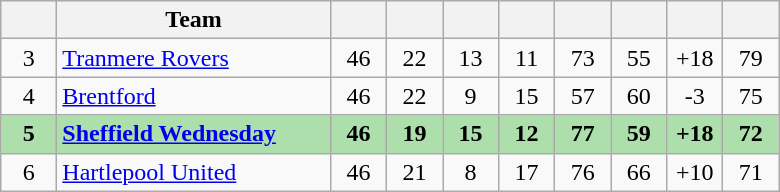<table class="wikitable" style="text-align:center">
<tr>
<th width="30"></th>
<th width="175">Team</th>
<th width="30"></th>
<th width="30"></th>
<th width="30"></th>
<th width="30"></th>
<th width="30"></th>
<th width="30"></th>
<th width="30"></th>
<th width="30"></th>
</tr>
<tr>
<td>3</td>
<td align=left><a href='#'>Tranmere Rovers</a></td>
<td>46</td>
<td>22</td>
<td>13</td>
<td>11</td>
<td>73</td>
<td>55</td>
<td>+18</td>
<td>79</td>
</tr>
<tr>
<td>4</td>
<td align=left><a href='#'>Brentford</a></td>
<td>46</td>
<td>22</td>
<td>9</td>
<td>15</td>
<td>57</td>
<td>60</td>
<td>-3</td>
<td>75</td>
</tr>
<tr bgcolor=#ADDFAD>
<td><strong>5</strong></td>
<td align=left><strong><a href='#'>Sheffield Wednesday</a></strong></td>
<td><strong>46</strong></td>
<td><strong>19</strong></td>
<td><strong>15</strong></td>
<td><strong>12</strong></td>
<td><strong>77</strong></td>
<td><strong>59</strong></td>
<td><strong>+18</strong></td>
<td><strong>72</strong></td>
</tr>
<tr>
<td>6</td>
<td align=left><a href='#'>Hartlepool United</a></td>
<td>46</td>
<td>21</td>
<td>8</td>
<td>17</td>
<td>76</td>
<td>66</td>
<td>+10</td>
<td>71</td>
</tr>
</table>
